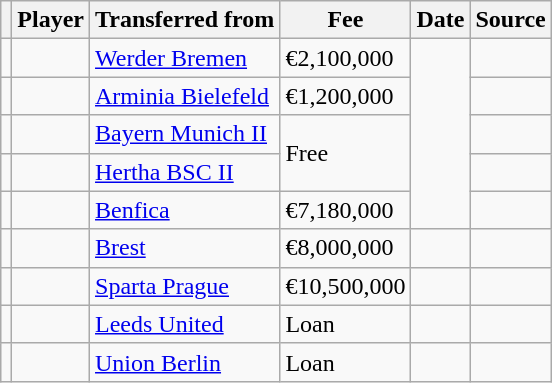<table class="wikitable plainrowheaders sortable">
<tr>
<th></th>
<th scope="col">Player</th>
<th>Transferred from</th>
<th style="width: 65px;">Fee</th>
<th scope="col">Date</th>
<th scope="col">Source</th>
</tr>
<tr>
<td align="center"></td>
<td></td>
<td> <a href='#'>Werder Bremen</a></td>
<td>€2,100,000</td>
<td rowspan=5></td>
<td></td>
</tr>
<tr>
<td align="center"></td>
<td></td>
<td> <a href='#'>Arminia Bielefeld</a></td>
<td>€1,200,000</td>
<td></td>
</tr>
<tr>
<td align=center></td>
<td></td>
<td> <a href='#'>Bayern Munich II</a></td>
<td rowspan="2">Free</td>
<td></td>
</tr>
<tr>
<td align=center></td>
<td></td>
<td> <a href='#'>Hertha BSC II</a></td>
<td></td>
</tr>
<tr>
<td align=center></td>
<td></td>
<td> <a href='#'>Benfica</a></td>
<td>€7,180,000</td>
<td></td>
</tr>
<tr>
<td align=center></td>
<td></td>
<td> <a href='#'>Brest</a></td>
<td>€8,000,000</td>
<td></td>
<td></td>
</tr>
<tr>
<td align=center></td>
<td></td>
<td> <a href='#'>Sparta Prague</a></td>
<td>€10,500,000</td>
<td></td>
<td></td>
</tr>
<tr>
<td align=center></td>
<td></td>
<td> <a href='#'>Leeds United</a></td>
<td>Loan</td>
<td></td>
<td></td>
</tr>
<tr>
<td align=center></td>
<td></td>
<td> <a href='#'>Union Berlin</a></td>
<td>Loan</td>
<td></td>
<td></td>
</tr>
</table>
